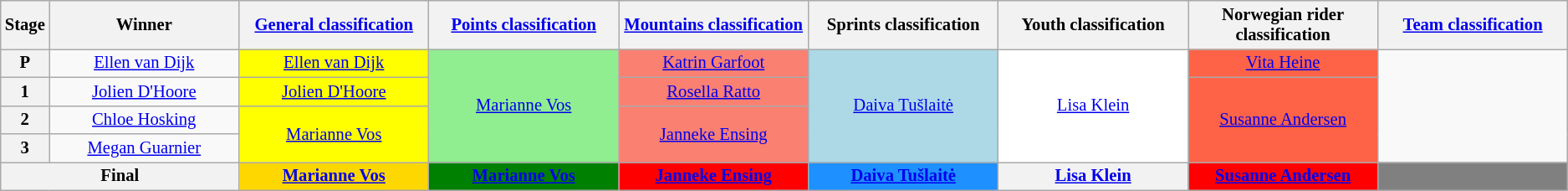<table class="wikitable" style="text-align: center; font-size:86%;">
<tr style="background-color: #efefef;">
<th width="1%">Stage</th>
<th width="12%">Winner</th>
<th width="12%"><a href='#'>General classification</a><br></th>
<th width="12%"><a href='#'>Points classification</a><br></th>
<th width="12%"><a href='#'>Mountains classification</a><br></th>
<th width="12%">Sprints classification<br></th>
<th width="12%">Youth classification<br></th>
<th width="12%">Norwegian rider classification<br></th>
<th width="12%"><a href='#'>Team classification</a><br></th>
</tr>
<tr>
<th>P</th>
<td><a href='#'>Ellen van Dijk</a></td>
<td style="background-color:yellow"><a href='#'>Ellen van Dijk</a></td>
<td style="background-color:lightgreen" rowspan=4><a href='#'>Marianne Vos</a></td>
<td style="background-color:salmon"><a href='#'>Katrin Garfoot</a></td>
<td style="background-color:lightblue" rowspan=4><a href='#'>Daiva Tušlaitė</a></td>
<td style="background-color:white" rowspan=4><a href='#'>Lisa Klein</a></td>
<td style="background-color:tomato"><a href='#'>Vita Heine</a></td>
<td rowspan=4></td>
</tr>
<tr>
<th>1</th>
<td><a href='#'>Jolien D'Hoore</a></td>
<td style="background-color:yellow"><a href='#'>Jolien D'Hoore</a></td>
<td style="background-color:salmon"><a href='#'>Rosella Ratto</a></td>
<td style="background-color:tomato"  rowspan=3><a href='#'>Susanne Andersen</a></td>
</tr>
<tr>
<th>2</th>
<td><a href='#'>Chloe Hosking</a></td>
<td style="background-color:yellow" rowspan=2><a href='#'>Marianne Vos</a></td>
<td style="background-color:salmon" rowspan=2><a href='#'>Janneke Ensing</a></td>
</tr>
<tr>
<th>3</th>
<td><a href='#'>Megan Guarnier</a></td>
</tr>
<tr>
<th colspan=2><strong>Final</strong></th>
<th style="background:gold;"><a href='#'>Marianne Vos</a></th>
<th style="background:green;"><a href='#'>Marianne Vos</a></th>
<th style="background:red;"><a href='#'>Janneke Ensing</a></th>
<th style="background:dodgerblue;"><a href='#'>Daiva Tušlaitė</a></th>
<th style="background:light grey;"><a href='#'>Lisa Klein</a></th>
<th style="background:red;"><a href='#'>Susanne Andersen</a></th>
<th style="background:grey;"></th>
</tr>
</table>
